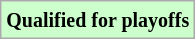<table class="wikitable">
<tr>
<td bgcolor="#ccffcc"><small><strong>Qualified for playoffs</strong></small></td>
</tr>
</table>
